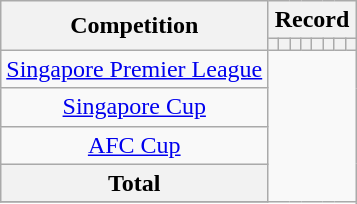<table class="wikitable" style="text-align: center">
<tr>
<th rowspan=2>Competition</th>
<th colspan=8>Record</th>
</tr>
<tr>
<th></th>
<th></th>
<th></th>
<th></th>
<th></th>
<th></th>
<th></th>
<th></th>
</tr>
<tr>
<td><a href='#'>Singapore Premier League</a><br></td>
</tr>
<tr>
<td><a href='#'>Singapore Cup</a><br></td>
</tr>
<tr>
<td><a href='#'>AFC Cup</a><br></td>
</tr>
<tr>
<th>Total<br></th>
</tr>
<tr>
</tr>
</table>
